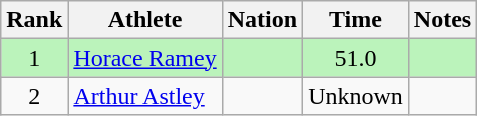<table class="wikitable sortable" style="text-align:center">
<tr>
<th>Rank</th>
<th>Athlete</th>
<th>Nation</th>
<th>Time</th>
<th>Notes</th>
</tr>
<tr bgcolor=bbf3bb>
<td>1</td>
<td align=left data-sort-value="Ramey, Horace"><a href='#'>Horace Ramey</a></td>
<td align=left></td>
<td>51.0</td>
<td></td>
</tr>
<tr>
<td>2</td>
<td align=left data-sort-value="Astley, Arthur"><a href='#'>Arthur Astley</a></td>
<td align=left></td>
<td>Unknown</td>
<td></td>
</tr>
</table>
